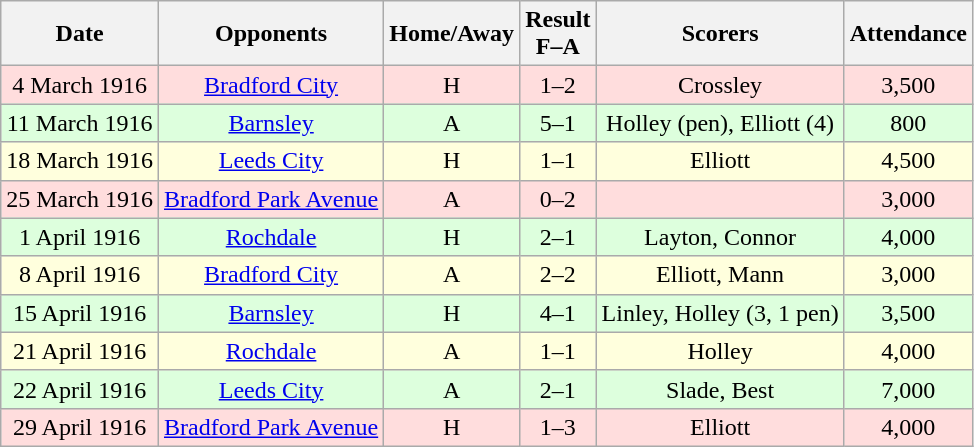<table class="wikitable" style="text-align:center;">
<tr>
<th scope="col">Date</th>
<th scope="col">Opponents</th>
<th scope="col">Home/Away</th>
<th scope="col">Result<br>F–A</th>
<th scope="col">Scorers</th>
<th scope="col">Attendance</th>
</tr>
<tr style="background: #ffdddd">
<td>4 March 1916</td>
<td><a href='#'>Bradford City</a></td>
<td>H</td>
<td>1–2</td>
<td>Crossley</td>
<td>3,500</td>
</tr>
<tr style="background: #ddffdd">
<td>11 March 1916</td>
<td><a href='#'>Barnsley</a></td>
<td>A</td>
<td>5–1</td>
<td>Holley (pen), Elliott (4)</td>
<td>800</td>
</tr>
<tr style="background: #ffffdd">
<td>18 March 1916</td>
<td><a href='#'>Leeds City</a></td>
<td>H</td>
<td>1–1</td>
<td>Elliott</td>
<td>4,500</td>
</tr>
<tr style="background: #ffdddd">
<td>25 March 1916</td>
<td><a href='#'>Bradford Park Avenue</a></td>
<td>A</td>
<td>0–2</td>
<td></td>
<td>3,000</td>
</tr>
<tr style="background: #ddffdd">
<td>1 April 1916</td>
<td><a href='#'>Rochdale</a></td>
<td>H</td>
<td>2–1</td>
<td>Layton, Connor</td>
<td>4,000</td>
</tr>
<tr style="background: #ffffdd">
<td>8 April 1916</td>
<td><a href='#'>Bradford City</a></td>
<td>A</td>
<td>2–2</td>
<td>Elliott, Mann</td>
<td>3,000</td>
</tr>
<tr style="background: #ddffdd">
<td>15 April 1916</td>
<td><a href='#'>Barnsley</a></td>
<td>H</td>
<td>4–1</td>
<td>Linley, Holley (3, 1 pen)</td>
<td>3,500</td>
</tr>
<tr style="background: #ffffdd">
<td>21 April 1916</td>
<td><a href='#'>Rochdale</a></td>
<td>A</td>
<td>1–1</td>
<td>Holley</td>
<td>4,000</td>
</tr>
<tr style="background: #ddffdd">
<td>22 April 1916</td>
<td><a href='#'>Leeds City</a></td>
<td>A</td>
<td>2–1</td>
<td>Slade, Best</td>
<td>7,000</td>
</tr>
<tr style="background: #ffdddd">
<td>29 April 1916</td>
<td><a href='#'>Bradford Park Avenue</a></td>
<td>H</td>
<td>1–3</td>
<td>Elliott</td>
<td>4,000</td>
</tr>
</table>
